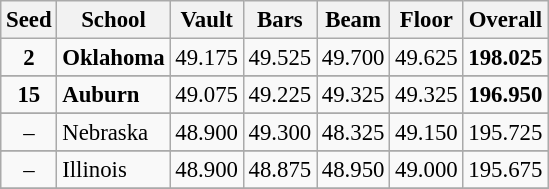<table class="wikitable" style="white-space:nowrap; font-size:95%; text-align:center">
<tr>
<th>Seed</th>
<th>School</th>
<th>Vault</th>
<th>Bars</th>
<th>Beam</th>
<th>Floor</th>
<th>Overall</th>
</tr>
<tr>
<td><strong>2</strong></td>
<td align=left><strong>Oklahoma</strong></td>
<td>49.175</td>
<td>49.525</td>
<td>49.700</td>
<td>49.625</td>
<td><strong>198.025</strong></td>
</tr>
<tr>
</tr>
<tr>
<td><strong>15</strong></td>
<td align=left><strong>Auburn</strong></td>
<td>49.075</td>
<td>49.225</td>
<td>49.325</td>
<td>49.325</td>
<td><strong>196.950</strong></td>
</tr>
<tr>
</tr>
<tr>
<td>–</td>
<td align=left>Nebraska</td>
<td>48.900</td>
<td>49.300</td>
<td>48.325</td>
<td>49.150</td>
<td>195.725</td>
</tr>
<tr>
</tr>
<tr>
<td>–</td>
<td align=left>Illinois</td>
<td>48.900</td>
<td>48.875</td>
<td>48.950</td>
<td>49.000</td>
<td>195.675</td>
</tr>
<tr>
</tr>
</table>
